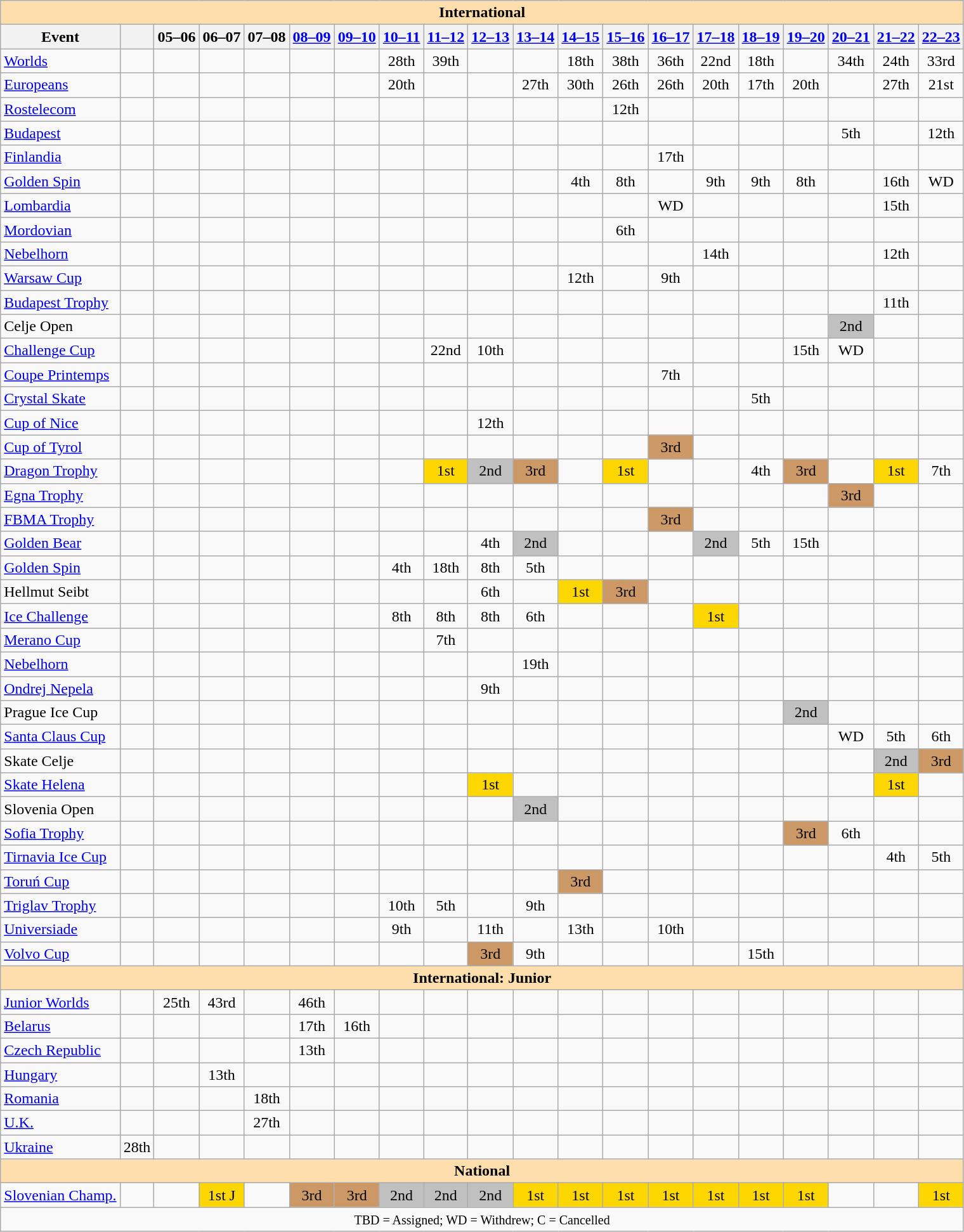<table class="wikitable" style="text-align:center">
<tr>
<th style="background-color: #ffdead; " colspan=20 align=center>International</th>
</tr>
<tr>
<th>Event</th>
<th></th>
<th>05–06</th>
<th>06–07</th>
<th>07–08</th>
<th><a href='#'>08–09</a></th>
<th><a href='#'>09–10</a></th>
<th><a href='#'>10–11</a></th>
<th><a href='#'>11–12</a></th>
<th><a href='#'>12–13</a></th>
<th><a href='#'>13–14</a></th>
<th><a href='#'>14–15</a></th>
<th><a href='#'>15–16</a></th>
<th><a href='#'>16–17</a></th>
<th><a href='#'>17–18</a></th>
<th><a href='#'>18–19</a></th>
<th><a href='#'>19–20</a></th>
<th><a href='#'>20–21</a></th>
<th><a href='#'>21–22</a></th>
<th><a href='#'>22–23</a></th>
</tr>
<tr>
<td align=left><a href='#'>Worlds</a></td>
<td></td>
<td></td>
<td></td>
<td></td>
<td></td>
<td></td>
<td>28th</td>
<td>39th</td>
<td></td>
<td></td>
<td>18th</td>
<td>38th</td>
<td>36th</td>
<td>22nd</td>
<td>18th</td>
<td></td>
<td>34th</td>
<td>24th</td>
<td>33rd</td>
</tr>
<tr>
<td align=left><a href='#'>Europeans</a></td>
<td></td>
<td></td>
<td></td>
<td></td>
<td></td>
<td></td>
<td>20th</td>
<td></td>
<td></td>
<td>27th</td>
<td>30th</td>
<td>26th</td>
<td>26th</td>
<td>20th</td>
<td>17th</td>
<td>20th</td>
<td></td>
<td>27th</td>
<td>21st</td>
</tr>
<tr>
<td align=left> <a href='#'>Rostelecom</a></td>
<td></td>
<td></td>
<td></td>
<td></td>
<td></td>
<td></td>
<td></td>
<td></td>
<td></td>
<td></td>
<td></td>
<td>12th</td>
<td></td>
<td></td>
<td></td>
<td></td>
<td></td>
<td></td>
<td></td>
</tr>
<tr>
<td align=left> <a href='#'>Budapest</a></td>
<td></td>
<td></td>
<td></td>
<td></td>
<td></td>
<td></td>
<td></td>
<td></td>
<td></td>
<td></td>
<td></td>
<td></td>
<td></td>
<td></td>
<td></td>
<td></td>
<td>5th</td>
<td></td>
<td>12th</td>
</tr>
<tr>
<td align=left> <a href='#'>Finlandia</a></td>
<td></td>
<td></td>
<td></td>
<td></td>
<td></td>
<td></td>
<td></td>
<td></td>
<td></td>
<td></td>
<td></td>
<td></td>
<td>17th</td>
<td></td>
<td></td>
<td></td>
<td></td>
<td></td>
<td></td>
</tr>
<tr>
<td align=left> <a href='#'>Golden Spin</a></td>
<td></td>
<td></td>
<td></td>
<td></td>
<td></td>
<td></td>
<td></td>
<td></td>
<td></td>
<td></td>
<td>4th</td>
<td>8th</td>
<td></td>
<td>9th</td>
<td>9th</td>
<td>8th</td>
<td></td>
<td>16th</td>
<td>WD</td>
</tr>
<tr>
<td align=left> <a href='#'>Lombardia</a></td>
<td></td>
<td></td>
<td></td>
<td></td>
<td></td>
<td></td>
<td></td>
<td></td>
<td></td>
<td></td>
<td></td>
<td></td>
<td>WD</td>
<td></td>
<td></td>
<td></td>
<td></td>
<td>15th</td>
<td></td>
</tr>
<tr>
<td align=left> <a href='#'>Mordovian</a></td>
<td></td>
<td></td>
<td></td>
<td></td>
<td></td>
<td></td>
<td></td>
<td></td>
<td></td>
<td></td>
<td></td>
<td>6th</td>
<td></td>
<td></td>
<td></td>
<td></td>
<td></td>
<td></td>
<td></td>
</tr>
<tr>
<td align=left> <a href='#'>Nebelhorn</a></td>
<td></td>
<td></td>
<td></td>
<td></td>
<td></td>
<td></td>
<td></td>
<td></td>
<td></td>
<td></td>
<td></td>
<td></td>
<td></td>
<td>14th</td>
<td></td>
<td></td>
<td></td>
<td>12th</td>
<td></td>
</tr>
<tr>
<td align=left> <a href='#'>Warsaw Cup</a></td>
<td></td>
<td></td>
<td></td>
<td></td>
<td></td>
<td></td>
<td></td>
<td></td>
<td></td>
<td></td>
<td>12th</td>
<td></td>
<td>9th</td>
<td></td>
<td></td>
<td></td>
<td></td>
<td></td>
<td></td>
</tr>
<tr>
<td align=left><a href='#'>Budapest Trophy</a></td>
<td></td>
<td></td>
<td></td>
<td></td>
<td></td>
<td></td>
<td></td>
<td></td>
<td></td>
<td></td>
<td></td>
<td></td>
<td></td>
<td></td>
<td></td>
<td></td>
<td></td>
<td>11th</td>
<td></td>
</tr>
<tr>
<td align=left>Celje Open</td>
<td></td>
<td></td>
<td></td>
<td></td>
<td></td>
<td></td>
<td></td>
<td></td>
<td></td>
<td></td>
<td></td>
<td></td>
<td></td>
<td></td>
<td></td>
<td></td>
<td bgcolor=silver>2nd</td>
<td></td>
<td></td>
</tr>
<tr>
<td align=left><a href='#'>Challenge Cup</a></td>
<td></td>
<td></td>
<td></td>
<td></td>
<td></td>
<td></td>
<td></td>
<td>22nd</td>
<td>10th</td>
<td></td>
<td></td>
<td></td>
<td></td>
<td></td>
<td></td>
<td>15th</td>
<td>WD</td>
<td></td>
<td></td>
</tr>
<tr>
<td align=left><a href='#'>Coupe Printemps</a></td>
<td></td>
<td></td>
<td></td>
<td></td>
<td></td>
<td></td>
<td></td>
<td></td>
<td></td>
<td></td>
<td></td>
<td></td>
<td>7th</td>
<td></td>
<td></td>
<td></td>
<td></td>
<td></td>
<td></td>
</tr>
<tr>
<td align=left><a href='#'>Crystal Skate</a></td>
<td></td>
<td></td>
<td></td>
<td></td>
<td></td>
<td></td>
<td></td>
<td></td>
<td></td>
<td></td>
<td></td>
<td></td>
<td></td>
<td></td>
<td>5th</td>
<td></td>
<td></td>
<td></td>
<td></td>
</tr>
<tr>
<td align=left><a href='#'>Cup of Nice</a></td>
<td></td>
<td></td>
<td></td>
<td></td>
<td></td>
<td></td>
<td></td>
<td></td>
<td>12th</td>
<td></td>
<td></td>
<td></td>
<td></td>
<td></td>
<td></td>
<td></td>
<td></td>
<td></td>
<td></td>
</tr>
<tr>
<td align=left><a href='#'>Cup of Tyrol</a></td>
<td></td>
<td></td>
<td></td>
<td></td>
<td></td>
<td></td>
<td></td>
<td></td>
<td></td>
<td></td>
<td></td>
<td></td>
<td bgcolor=cc9966>3rd</td>
<td></td>
<td></td>
<td></td>
<td></td>
<td></td>
<td></td>
</tr>
<tr>
<td align=left><a href='#'>Dragon Trophy</a></td>
<td></td>
<td></td>
<td></td>
<td></td>
<td></td>
<td></td>
<td></td>
<td bgcolor=gold>1st</td>
<td bgcolor=silver>2nd</td>
<td bgcolor=cc9966>3rd</td>
<td></td>
<td bgcolor=gold>1st</td>
<td></td>
<td></td>
<td>4th</td>
<td bgcolor=cc9966>3rd</td>
<td></td>
<td bgcolor=gold>1st</td>
<td>7th</td>
</tr>
<tr>
<td align=left><a href='#'>Egna Trophy</a></td>
<td></td>
<td></td>
<td></td>
<td></td>
<td></td>
<td></td>
<td></td>
<td></td>
<td></td>
<td></td>
<td></td>
<td></td>
<td></td>
<td></td>
<td></td>
<td></td>
<td bgcolor=cc9966>3rd</td>
<td></td>
<td></td>
</tr>
<tr>
<td align=left><a href='#'>FBMA Trophy</a></td>
<td></td>
<td></td>
<td></td>
<td></td>
<td></td>
<td></td>
<td></td>
<td></td>
<td></td>
<td></td>
<td></td>
<td></td>
<td bgcolor=cc9966>3rd</td>
<td></td>
<td></td>
<td></td>
<td></td>
<td></td>
<td></td>
</tr>
<tr>
<td align=left><a href='#'>Golden Bear</a></td>
<td></td>
<td></td>
<td></td>
<td></td>
<td></td>
<td></td>
<td></td>
<td></td>
<td>4th</td>
<td bgcolor=silver>2nd</td>
<td></td>
<td></td>
<td></td>
<td bgcolor=silver>2nd</td>
<td>5th</td>
<td>15th</td>
<td></td>
<td></td>
<td></td>
</tr>
<tr>
<td align=left><a href='#'>Golden Spin</a></td>
<td></td>
<td></td>
<td></td>
<td></td>
<td></td>
<td></td>
<td>4th</td>
<td>18th</td>
<td>8th</td>
<td>5th</td>
<td></td>
<td></td>
<td></td>
<td></td>
<td></td>
<td></td>
<td></td>
<td></td>
<td></td>
</tr>
<tr>
<td align=left>Hellmut Seibt</td>
<td></td>
<td></td>
<td></td>
<td></td>
<td></td>
<td></td>
<td></td>
<td></td>
<td>6th</td>
<td></td>
<td bgcolor=gold>1st</td>
<td bgcolor=cc9966>3rd</td>
<td></td>
<td></td>
<td></td>
<td></td>
<td></td>
<td></td>
<td></td>
</tr>
<tr>
<td align=left><a href='#'>Ice Challenge</a></td>
<td></td>
<td></td>
<td></td>
<td></td>
<td></td>
<td></td>
<td>8th</td>
<td>8th</td>
<td>8th</td>
<td>6th</td>
<td></td>
<td></td>
<td></td>
<td bgcolor=gold>1st</td>
<td></td>
<td></td>
<td></td>
<td></td>
<td></td>
</tr>
<tr>
<td align=left><a href='#'>Merano Cup</a></td>
<td></td>
<td></td>
<td></td>
<td></td>
<td></td>
<td></td>
<td></td>
<td>7th</td>
<td></td>
<td></td>
<td></td>
<td></td>
<td></td>
<td></td>
<td></td>
<td></td>
<td></td>
<td></td>
<td></td>
</tr>
<tr>
<td align=left><a href='#'>Nebelhorn</a></td>
<td></td>
<td></td>
<td></td>
<td></td>
<td></td>
<td></td>
<td></td>
<td></td>
<td></td>
<td>19th</td>
<td></td>
<td></td>
<td></td>
<td></td>
<td></td>
<td></td>
<td></td>
<td></td>
<td></td>
</tr>
<tr>
<td align=left><a href='#'>Ondrej Nepela</a></td>
<td></td>
<td></td>
<td></td>
<td></td>
<td></td>
<td></td>
<td></td>
<td></td>
<td>9th</td>
<td></td>
<td></td>
<td></td>
<td></td>
<td></td>
<td></td>
<td></td>
<td></td>
<td></td>
<td></td>
</tr>
<tr>
<td align=left>Prague Ice Cup</td>
<td></td>
<td></td>
<td></td>
<td></td>
<td></td>
<td></td>
<td></td>
<td></td>
<td></td>
<td></td>
<td></td>
<td></td>
<td></td>
<td></td>
<td></td>
<td bgcolor=silver>2nd</td>
<td></td>
<td></td>
<td></td>
</tr>
<tr>
<td align=left><a href='#'>Santa Claus Cup</a></td>
<td></td>
<td></td>
<td></td>
<td></td>
<td></td>
<td></td>
<td></td>
<td></td>
<td></td>
<td></td>
<td></td>
<td></td>
<td></td>
<td></td>
<td></td>
<td></td>
<td>WD</td>
<td>5th</td>
<td>6th</td>
</tr>
<tr>
<td align=left>Skate Celje</td>
<td></td>
<td></td>
<td></td>
<td></td>
<td></td>
<td></td>
<td></td>
<td></td>
<td></td>
<td></td>
<td></td>
<td></td>
<td></td>
<td></td>
<td></td>
<td></td>
<td></td>
<td bgcolor=silver>2nd</td>
<td bgcolor=cc9966>3rd</td>
</tr>
<tr>
<td align=left><a href='#'>Skate Helena</a></td>
<td></td>
<td></td>
<td></td>
<td></td>
<td></td>
<td></td>
<td></td>
<td></td>
<td bgcolor=gold>1st</td>
<td></td>
<td></td>
<td></td>
<td></td>
<td></td>
<td></td>
<td></td>
<td></td>
<td bgcolor=gold>1st</td>
<td></td>
</tr>
<tr>
<td align=left>Slovenia Open</td>
<td></td>
<td></td>
<td></td>
<td></td>
<td></td>
<td></td>
<td></td>
<td></td>
<td></td>
<td bgcolor=silver>2nd</td>
<td></td>
<td></td>
<td></td>
<td></td>
<td></td>
<td></td>
<td></td>
<td></td>
<td></td>
</tr>
<tr>
<td align=left><a href='#'>Sofia Trophy</a></td>
<td></td>
<td></td>
<td></td>
<td></td>
<td></td>
<td></td>
<td></td>
<td></td>
<td></td>
<td></td>
<td></td>
<td></td>
<td></td>
<td></td>
<td></td>
<td bgcolor=cc9966>3rd</td>
<td>6th</td>
<td></td>
<td></td>
</tr>
<tr>
<td align=left><a href='#'>Tirnavia Ice Cup</a></td>
<td></td>
<td></td>
<td></td>
<td></td>
<td></td>
<td></td>
<td></td>
<td></td>
<td></td>
<td></td>
<td></td>
<td></td>
<td></td>
<td></td>
<td></td>
<td></td>
<td></td>
<td>4th</td>
<td>5th</td>
</tr>
<tr>
<td align=left><a href='#'>Toruń Cup</a></td>
<td></td>
<td></td>
<td></td>
<td></td>
<td></td>
<td></td>
<td></td>
<td></td>
<td></td>
<td></td>
<td bgcolor=cc9966>3rd</td>
<td></td>
<td></td>
<td></td>
<td></td>
<td></td>
<td></td>
<td></td>
<td></td>
</tr>
<tr>
<td align=left><a href='#'>Triglav Trophy</a></td>
<td></td>
<td></td>
<td></td>
<td></td>
<td></td>
<td></td>
<td>10th</td>
<td>5th</td>
<td></td>
<td>9th</td>
<td></td>
<td></td>
<td></td>
<td></td>
<td></td>
<td></td>
<td></td>
<td></td>
<td></td>
</tr>
<tr>
<td align=left><a href='#'>Universiade</a></td>
<td></td>
<td></td>
<td></td>
<td></td>
<td></td>
<td></td>
<td>9th</td>
<td></td>
<td>11th</td>
<td></td>
<td>13th</td>
<td></td>
<td>10th</td>
<td></td>
<td></td>
<td></td>
<td></td>
<td></td>
<td></td>
</tr>
<tr>
<td align=left><a href='#'>Volvo Cup</a></td>
<td></td>
<td></td>
<td></td>
<td></td>
<td></td>
<td></td>
<td></td>
<td></td>
<td bgcolor=cc9966>3rd</td>
<td>9th</td>
<td></td>
<td></td>
<td></td>
<td></td>
<td>15th</td>
<td></td>
<td></td>
<td></td>
<td></td>
</tr>
<tr>
<th style="background-color: #ffdead; " colspan=20 align=center>International: Junior </th>
</tr>
<tr>
<td align=left><a href='#'>Junior Worlds</a></td>
<td></td>
<td>25th</td>
<td>43rd</td>
<td></td>
<td>46th</td>
<td></td>
<td></td>
<td></td>
<td></td>
<td></td>
<td></td>
<td></td>
<td></td>
<td></td>
<td></td>
<td></td>
<td></td>
<td></td>
<td></td>
</tr>
<tr>
<td align=left> <a href='#'>Belarus</a></td>
<td></td>
<td></td>
<td></td>
<td></td>
<td>17th</td>
<td>16th</td>
<td></td>
<td></td>
<td></td>
<td></td>
<td></td>
<td></td>
<td></td>
<td></td>
<td></td>
<td></td>
<td></td>
<td></td>
<td></td>
</tr>
<tr>
<td align=left> <a href='#'>Czech Republic</a></td>
<td></td>
<td></td>
<td></td>
<td></td>
<td>13th</td>
<td></td>
<td></td>
<td></td>
<td></td>
<td></td>
<td></td>
<td></td>
<td></td>
<td></td>
<td></td>
<td></td>
<td></td>
<td></td>
<td></td>
</tr>
<tr>
<td align=left> <a href='#'>Hungary</a></td>
<td></td>
<td></td>
<td>13th</td>
<td></td>
<td></td>
<td></td>
<td></td>
<td></td>
<td></td>
<td></td>
<td></td>
<td></td>
<td></td>
<td></td>
<td></td>
<td></td>
<td></td>
<td></td>
<td></td>
</tr>
<tr>
<td align=left> <a href='#'>Romania</a></td>
<td></td>
<td></td>
<td></td>
<td>18th</td>
<td></td>
<td></td>
<td></td>
<td></td>
<td></td>
<td></td>
<td></td>
<td></td>
<td></td>
<td></td>
<td></td>
<td></td>
<td></td>
<td></td>
<td></td>
</tr>
<tr>
<td align=left> <a href='#'>U.K.</a></td>
<td></td>
<td></td>
<td></td>
<td>27th</td>
<td></td>
<td></td>
<td></td>
<td></td>
<td></td>
<td></td>
<td></td>
<td></td>
<td></td>
<td></td>
<td></td>
<td></td>
<td></td>
<td></td>
<td></td>
</tr>
<tr>
<td align=left> <a href='#'>Ukraine</a></td>
<td>28th</td>
<td></td>
<td></td>
<td></td>
<td></td>
<td></td>
<td></td>
<td></td>
<td></td>
<td></td>
<td></td>
<td></td>
<td></td>
<td></td>
<td></td>
<td></td>
<td></td>
<td></td>
<td></td>
</tr>
<tr>
<th style="background-color: #ffdead; " colspan=20 align=center>National</th>
</tr>
<tr>
<td align=left><a href='#'>Slovenian Champ.</a></td>
<td></td>
<td></td>
<td bgcolor=gold>1st J</td>
<td></td>
<td bgcolor=cc9966>3rd</td>
<td bgcolor=cc9966>3rd</td>
<td bgcolor=silver>2nd</td>
<td bgcolor=silver>2nd</td>
<td bgcolor=silver>2nd</td>
<td bgcolor=gold>1st</td>
<td bgcolor=gold>1st</td>
<td bgcolor=gold>1st</td>
<td bgcolor=gold>1st</td>
<td bgcolor=gold>1st</td>
<td bgcolor=gold>1st</td>
<td bgcolor=gold>1st</td>
<td></td>
<td></td>
<td bgcolor=gold>1st</td>
</tr>
<tr>
<td colspan=20 align=center><small> TBD = Assigned; WD = Withdrew; C = Cancelled</small></td>
</tr>
</table>
